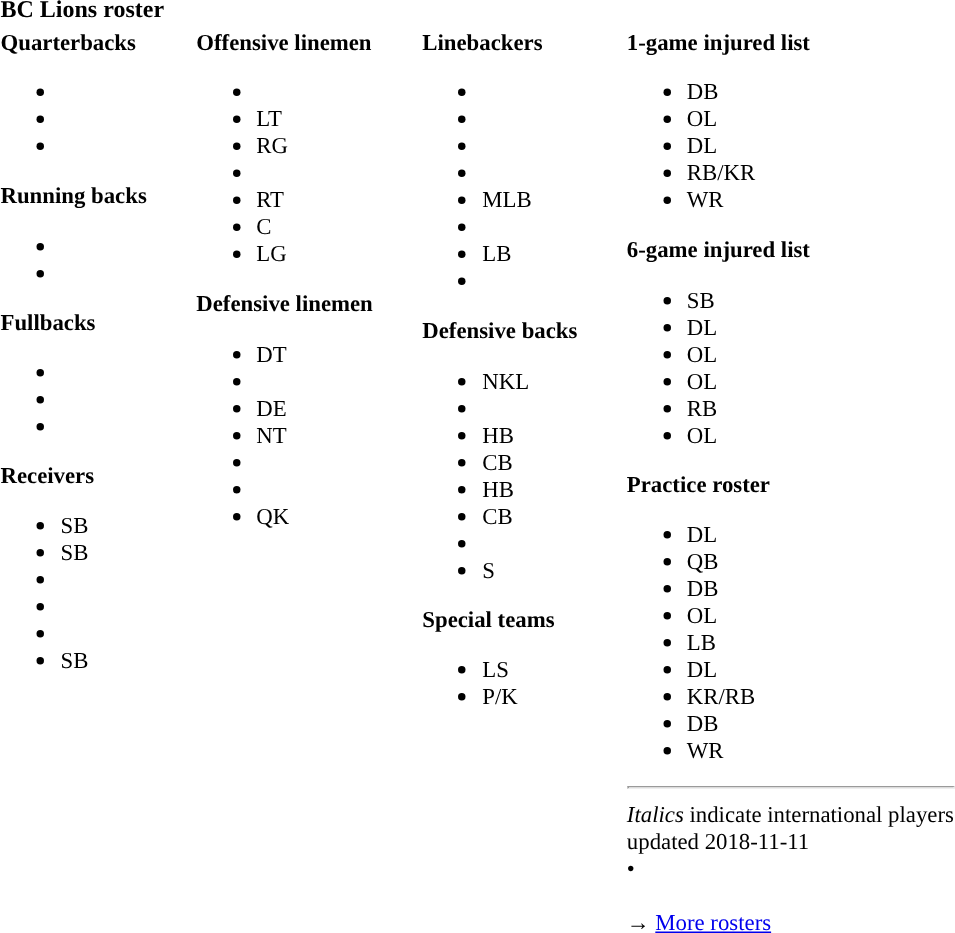<table class="toccolours" style="text-align: left;">
<tr>
<th colspan="7">BC Lions roster</th>
</tr>
<tr>
<td style="font-size: 95%;vertical-align:top;"><strong>Quarterbacks</strong><br><ul><li></li><li></li><li></li></ul><strong>Running backs</strong><ul><li></li><li></li></ul><strong>Fullbacks</strong><ul><li></li><li></li><li></li></ul><strong>Receivers</strong><ul><li> SB</li><li> SB</li><li></li><li></li><li></li><li> SB</li></ul></td>
<td style="width: 25px;"></td>
<td style="font-size: 95%;vertical-align:top;"><strong>Offensive linemen</strong><br><ul><li></li><li> LT</li><li> RG</li><li></li><li> RT</li><li> C</li><li> LG</li></ul><strong>Defensive linemen</strong><ul><li> DT</li><li></li><li> DE</li><li> NT</li><li></li><li></li><li> QK</li></ul></td>
<td style="width: 25px;"></td>
<td style="font-size: 95%;vertical-align:top;"><strong>Linebackers</strong><br><ul><li></li><li></li><li></li><li></li><li> MLB</li><li></li><li> LB</li><li></li></ul><strong>Defensive backs</strong><ul><li> NKL</li><li></li><li> HB</li><li> CB</li><li> HB</li><li> CB</li><li></li><li> S</li></ul><strong>Special teams</strong><ul><li> LS</li><li> P/K</li></ul></td>
<td style="width: 25px;"></td>
<td style="font-size: 95%;vertical-align:top;"><strong>1-game injured list</strong><br><ul><li> DB</li><li> OL</li><li> DL</li><li> RB/KR</li><li> WR</li></ul><strong>6-game injured list</strong><ul><li> SB</li><li> DL</li><li> OL</li><li> OL</li><li> RB</li><li> OL</li></ul><strong>Practice roster</strong><ul><li> DL</li><li> QB</li><li> DB</li><li> OL</li><li> LB</li><li> DL</li><li> KR/RB</li><li> DB</li><li> WR</li></ul><hr>
<em>Italics</em> indicate international players<br>
<span></span> updated 2018-11-11<br>
<span></span> • <span></span><br>
<br>→ <a href='#'>More rosters</a></td>
</tr>
<tr>
</tr>
</table>
